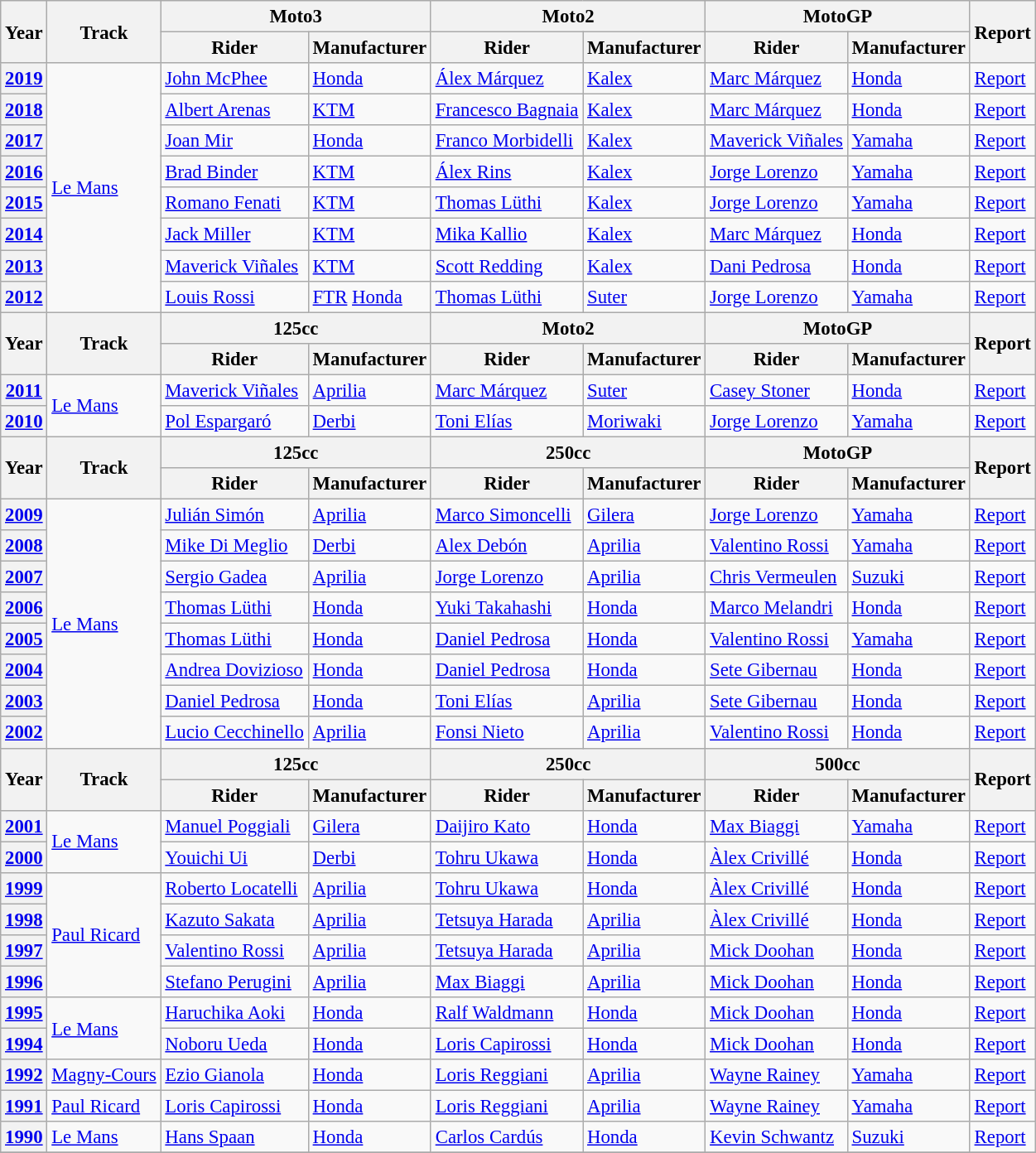<table class="wikitable" style="font-size: 95%;">
<tr>
<th rowspan=2>Year</th>
<th rowspan=2>Track</th>
<th colspan=2>Moto3</th>
<th colspan=2>Moto2</th>
<th colspan=2>MotoGP</th>
<th rowspan=2>Report</th>
</tr>
<tr>
<th>Rider</th>
<th>Manufacturer</th>
<th>Rider</th>
<th>Manufacturer</th>
<th>Rider</th>
<th>Manufacturer</th>
</tr>
<tr>
<th><a href='#'>2019</a></th>
<td rowspan="8"><a href='#'>Le Mans</a></td>
<td> <a href='#'>John McPhee</a></td>
<td><a href='#'>Honda</a></td>
<td> <a href='#'>Álex Márquez</a></td>
<td><a href='#'>Kalex</a></td>
<td> <a href='#'>Marc Márquez</a></td>
<td><a href='#'>Honda</a></td>
<td><a href='#'>Report</a></td>
</tr>
<tr>
<th><a href='#'>2018</a></th>
<td> <a href='#'>Albert Arenas</a></td>
<td><a href='#'>KTM</a></td>
<td> <a href='#'>Francesco Bagnaia</a></td>
<td><a href='#'>Kalex</a></td>
<td> <a href='#'>Marc Márquez</a></td>
<td><a href='#'>Honda</a></td>
<td><a href='#'>Report</a></td>
</tr>
<tr>
<th><a href='#'>2017</a></th>
<td> <a href='#'>Joan Mir</a></td>
<td><a href='#'>Honda</a></td>
<td> <a href='#'>Franco Morbidelli</a></td>
<td><a href='#'>Kalex</a></td>
<td> <a href='#'>Maverick Viñales</a></td>
<td><a href='#'>Yamaha</a></td>
<td><a href='#'>Report</a></td>
</tr>
<tr>
<th><a href='#'>2016</a></th>
<td> <a href='#'>Brad Binder</a></td>
<td><a href='#'>KTM</a></td>
<td> <a href='#'>Álex Rins</a></td>
<td><a href='#'>Kalex</a></td>
<td> <a href='#'>Jorge Lorenzo</a></td>
<td><a href='#'>Yamaha</a></td>
<td><a href='#'>Report</a></td>
</tr>
<tr>
<th><a href='#'>2015</a></th>
<td> <a href='#'>Romano Fenati</a></td>
<td><a href='#'>KTM</a></td>
<td> <a href='#'>Thomas Lüthi</a></td>
<td><a href='#'>Kalex</a></td>
<td> <a href='#'>Jorge Lorenzo</a></td>
<td><a href='#'>Yamaha</a></td>
<td><a href='#'>Report</a></td>
</tr>
<tr>
<th><a href='#'>2014</a></th>
<td> <a href='#'>Jack Miller</a></td>
<td><a href='#'>KTM</a></td>
<td> <a href='#'>Mika Kallio</a></td>
<td><a href='#'>Kalex</a></td>
<td> <a href='#'>Marc Márquez</a></td>
<td><a href='#'>Honda</a></td>
<td><a href='#'>Report</a></td>
</tr>
<tr>
<th><a href='#'>2013</a></th>
<td> <a href='#'>Maverick Viñales</a></td>
<td><a href='#'>KTM</a></td>
<td> <a href='#'>Scott Redding</a></td>
<td><a href='#'>Kalex</a></td>
<td> <a href='#'>Dani Pedrosa</a></td>
<td><a href='#'>Honda</a></td>
<td><a href='#'>Report</a></td>
</tr>
<tr>
<th><a href='#'>2012</a></th>
<td> <a href='#'>Louis Rossi</a></td>
<td><a href='#'>FTR</a> <a href='#'>Honda</a></td>
<td> <a href='#'>Thomas Lüthi</a></td>
<td><a href='#'>Suter</a></td>
<td> <a href='#'>Jorge Lorenzo</a></td>
<td><a href='#'>Yamaha</a></td>
<td><a href='#'>Report</a></td>
</tr>
<tr>
<th rowspan=2>Year</th>
<th rowspan=2>Track</th>
<th colspan=2>125cc</th>
<th colspan=2>Moto2</th>
<th colspan=2>MotoGP</th>
<th rowspan=2>Report</th>
</tr>
<tr>
<th>Rider</th>
<th>Manufacturer</th>
<th>Rider</th>
<th>Manufacturer</th>
<th>Rider</th>
<th>Manufacturer</th>
</tr>
<tr>
<th><a href='#'>2011</a></th>
<td rowspan="2"><a href='#'>Le Mans</a></td>
<td> <a href='#'>Maverick Viñales</a></td>
<td><a href='#'>Aprilia</a></td>
<td> <a href='#'>Marc Márquez</a></td>
<td><a href='#'>Suter</a></td>
<td> <a href='#'>Casey Stoner</a></td>
<td><a href='#'>Honda</a></td>
<td><a href='#'>Report</a></td>
</tr>
<tr>
<th><a href='#'>2010</a></th>
<td> <a href='#'>Pol Espargaró</a></td>
<td><a href='#'>Derbi</a></td>
<td> <a href='#'>Toni Elías</a></td>
<td><a href='#'>Moriwaki</a></td>
<td> <a href='#'>Jorge Lorenzo</a></td>
<td><a href='#'>Yamaha</a></td>
<td><a href='#'>Report</a></td>
</tr>
<tr>
<th rowspan=2>Year</th>
<th rowspan=2>Track</th>
<th colspan=2>125cc</th>
<th colspan=2>250cc</th>
<th colspan=2>MotoGP</th>
<th rowspan=2>Report</th>
</tr>
<tr>
<th>Rider</th>
<th>Manufacturer</th>
<th>Rider</th>
<th>Manufacturer</th>
<th>Rider</th>
<th>Manufacturer</th>
</tr>
<tr>
<th><a href='#'>2009</a></th>
<td rowspan="8"><a href='#'>Le Mans</a></td>
<td> <a href='#'>Julián Simón</a></td>
<td><a href='#'>Aprilia</a></td>
<td> <a href='#'>Marco Simoncelli</a></td>
<td><a href='#'>Gilera</a></td>
<td> <a href='#'>Jorge Lorenzo</a></td>
<td><a href='#'>Yamaha</a></td>
<td><a href='#'>Report</a></td>
</tr>
<tr>
<th><a href='#'>2008</a></th>
<td> <a href='#'>Mike Di Meglio</a></td>
<td><a href='#'>Derbi</a></td>
<td> <a href='#'>Alex Debón</a></td>
<td><a href='#'>Aprilia</a></td>
<td> <a href='#'>Valentino Rossi</a></td>
<td><a href='#'>Yamaha</a></td>
<td><a href='#'>Report</a></td>
</tr>
<tr>
<th><a href='#'>2007</a></th>
<td> <a href='#'>Sergio Gadea</a></td>
<td><a href='#'>Aprilia</a></td>
<td> <a href='#'>Jorge Lorenzo</a></td>
<td><a href='#'>Aprilia</a></td>
<td> <a href='#'>Chris Vermeulen</a></td>
<td><a href='#'>Suzuki</a></td>
<td><a href='#'>Report</a></td>
</tr>
<tr>
<th><a href='#'>2006</a></th>
<td> <a href='#'>Thomas Lüthi</a></td>
<td><a href='#'>Honda</a></td>
<td> <a href='#'>Yuki Takahashi</a></td>
<td><a href='#'>Honda</a></td>
<td> <a href='#'>Marco Melandri</a></td>
<td><a href='#'>Honda</a></td>
<td><a href='#'>Report</a></td>
</tr>
<tr>
<th><a href='#'>2005</a></th>
<td> <a href='#'>Thomas Lüthi</a></td>
<td><a href='#'>Honda</a></td>
<td> <a href='#'>Daniel Pedrosa</a></td>
<td><a href='#'>Honda</a></td>
<td> <a href='#'>Valentino Rossi</a></td>
<td><a href='#'>Yamaha</a></td>
<td><a href='#'>Report</a></td>
</tr>
<tr>
<th><a href='#'>2004</a></th>
<td> <a href='#'>Andrea Dovizioso</a></td>
<td><a href='#'>Honda</a></td>
<td> <a href='#'>Daniel Pedrosa</a></td>
<td><a href='#'>Honda</a></td>
<td> <a href='#'>Sete Gibernau</a></td>
<td><a href='#'>Honda</a></td>
<td><a href='#'>Report</a></td>
</tr>
<tr>
<th><a href='#'>2003</a></th>
<td> <a href='#'>Daniel Pedrosa</a></td>
<td><a href='#'>Honda</a></td>
<td> <a href='#'>Toni Elías</a></td>
<td><a href='#'>Aprilia</a></td>
<td> <a href='#'>Sete Gibernau</a></td>
<td><a href='#'>Honda</a></td>
<td><a href='#'>Report</a></td>
</tr>
<tr>
<th><a href='#'>2002</a></th>
<td> <a href='#'>Lucio Cecchinello</a></td>
<td><a href='#'>Aprilia</a></td>
<td> <a href='#'>Fonsi Nieto</a></td>
<td><a href='#'>Aprilia</a></td>
<td> <a href='#'>Valentino Rossi</a></td>
<td><a href='#'>Honda</a></td>
<td><a href='#'>Report</a></td>
</tr>
<tr>
<th rowspan=2>Year</th>
<th rowspan=2>Track</th>
<th colspan=2>125cc</th>
<th colspan=2>250cc</th>
<th colspan=2>500cc</th>
<th rowspan=2>Report</th>
</tr>
<tr>
<th>Rider</th>
<th>Manufacturer</th>
<th>Rider</th>
<th>Manufacturer</th>
<th>Rider</th>
<th>Manufacturer</th>
</tr>
<tr>
<th><a href='#'>2001</a></th>
<td rowspan="2"><a href='#'>Le Mans</a></td>
<td> <a href='#'>Manuel Poggiali</a></td>
<td><a href='#'>Gilera</a></td>
<td> <a href='#'>Daijiro Kato</a></td>
<td><a href='#'>Honda</a></td>
<td> <a href='#'>Max Biaggi</a></td>
<td><a href='#'>Yamaha</a></td>
<td><a href='#'>Report</a></td>
</tr>
<tr>
<th><a href='#'>2000</a></th>
<td> <a href='#'>Youichi Ui</a></td>
<td><a href='#'>Derbi</a></td>
<td> <a href='#'>Tohru Ukawa</a></td>
<td><a href='#'>Honda</a></td>
<td> <a href='#'>Àlex Crivillé</a></td>
<td><a href='#'>Honda</a></td>
<td><a href='#'>Report</a></td>
</tr>
<tr>
<th><a href='#'>1999</a></th>
<td rowspan="4"><a href='#'>Paul Ricard</a></td>
<td> <a href='#'>Roberto Locatelli</a></td>
<td><a href='#'>Aprilia</a></td>
<td> <a href='#'>Tohru Ukawa</a></td>
<td><a href='#'>Honda</a></td>
<td> <a href='#'>Àlex Crivillé</a></td>
<td><a href='#'>Honda</a></td>
<td><a href='#'>Report</a></td>
</tr>
<tr>
<th><a href='#'>1998</a></th>
<td> <a href='#'>Kazuto Sakata</a></td>
<td><a href='#'>Aprilia</a></td>
<td> <a href='#'>Tetsuya Harada</a></td>
<td><a href='#'>Aprilia</a></td>
<td> <a href='#'>Àlex Crivillé</a></td>
<td><a href='#'>Honda</a></td>
<td><a href='#'>Report</a></td>
</tr>
<tr>
<th><a href='#'>1997</a></th>
<td> <a href='#'>Valentino Rossi</a></td>
<td><a href='#'>Aprilia</a></td>
<td> <a href='#'>Tetsuya Harada</a></td>
<td><a href='#'>Aprilia</a></td>
<td> <a href='#'>Mick Doohan</a></td>
<td><a href='#'>Honda</a></td>
<td><a href='#'>Report</a></td>
</tr>
<tr>
<th><a href='#'>1996</a></th>
<td> <a href='#'>Stefano Perugini</a></td>
<td><a href='#'>Aprilia</a></td>
<td> <a href='#'>Max Biaggi</a></td>
<td><a href='#'>Aprilia</a></td>
<td> <a href='#'>Mick Doohan</a></td>
<td><a href='#'>Honda</a></td>
<td><a href='#'>Report</a></td>
</tr>
<tr>
<th><a href='#'>1995</a></th>
<td rowspan="2"><a href='#'>Le Mans</a></td>
<td> <a href='#'>Haruchika Aoki</a></td>
<td><a href='#'>Honda</a></td>
<td> <a href='#'>Ralf Waldmann</a></td>
<td><a href='#'>Honda</a></td>
<td> <a href='#'>Mick Doohan</a></td>
<td><a href='#'>Honda</a></td>
<td><a href='#'>Report</a></td>
</tr>
<tr>
<th><a href='#'>1994</a></th>
<td> <a href='#'>Noboru Ueda</a></td>
<td><a href='#'>Honda</a></td>
<td> <a href='#'>Loris Capirossi</a></td>
<td><a href='#'>Honda</a></td>
<td> <a href='#'>Mick Doohan</a></td>
<td><a href='#'>Honda</a></td>
<td><a href='#'>Report</a></td>
</tr>
<tr>
<th><a href='#'>1992</a></th>
<td><a href='#'>Magny-Cours</a></td>
<td> <a href='#'>Ezio Gianola</a></td>
<td><a href='#'>Honda</a></td>
<td> <a href='#'>Loris Reggiani</a></td>
<td><a href='#'>Aprilia</a></td>
<td> <a href='#'>Wayne Rainey</a></td>
<td><a href='#'>Yamaha</a></td>
<td><a href='#'>Report</a></td>
</tr>
<tr>
<th><a href='#'>1991</a></th>
<td><a href='#'>Paul Ricard</a></td>
<td> <a href='#'>Loris Capirossi</a></td>
<td><a href='#'>Honda</a></td>
<td> <a href='#'>Loris Reggiani</a></td>
<td><a href='#'>Aprilia</a></td>
<td> <a href='#'>Wayne Rainey</a></td>
<td><a href='#'>Yamaha</a></td>
<td><a href='#'>Report</a></td>
</tr>
<tr>
<th><a href='#'>1990</a></th>
<td><a href='#'>Le Mans</a></td>
<td> <a href='#'>Hans Spaan</a></td>
<td><a href='#'>Honda</a></td>
<td> <a href='#'>Carlos Cardús</a></td>
<td><a href='#'>Honda</a></td>
<td> <a href='#'>Kevin Schwantz</a></td>
<td><a href='#'>Suzuki</a></td>
<td><a href='#'>Report</a></td>
</tr>
<tr>
</tr>
</table>
